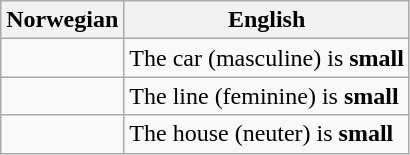<table class="wikitable">
<tr>
<th>Norwegian</th>
<th>English</th>
</tr>
<tr>
<td></td>
<td>The car (masculine) is <strong>small</strong></td>
</tr>
<tr>
<td></td>
<td>The line (feminine) is <strong>small</strong></td>
</tr>
<tr>
<td></td>
<td>The house (neuter) is <strong>small</strong></td>
</tr>
</table>
